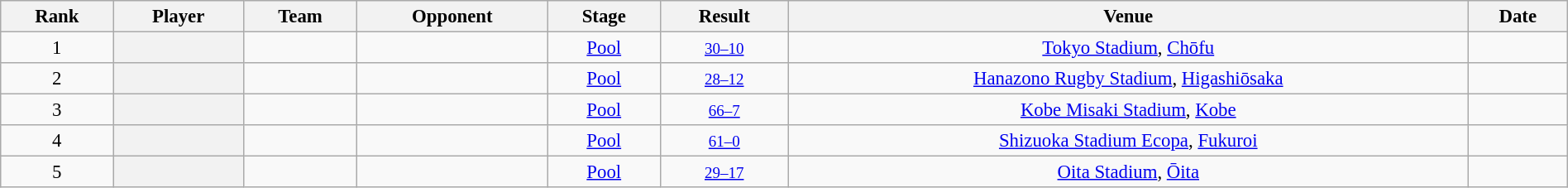<table class="wikitable sortable" style="text-align:center;width:100%;font-size:95%">
<tr>
<th scope=col>Rank</th>
<th scope=col>Player</th>
<th scope=col>Team</th>
<th scope=col>Opponent</th>
<th scope=col>Stage</th>
<th scope=col>Result</th>
<th scope=col>Venue</th>
<th scope=col>Date</th>
</tr>
<tr>
<td>1</td>
<th scope=row></th>
<td></td>
<td></td>
<td><a href='#'>Pool</a></td>
<td align=center><small><a href='#'>30–10</a></small></td>
<td><a href='#'>Tokyo Stadium</a>, <a href='#'>Chōfu</a></td>
<td></td>
</tr>
<tr>
<td>2</td>
<th scope=row></th>
<td></td>
<td></td>
<td><a href='#'>Pool</a></td>
<td align=center><small><a href='#'>28–12</a></small></td>
<td><a href='#'>Hanazono Rugby Stadium</a>, <a href='#'>Higashiōsaka</a></td>
<td></td>
</tr>
<tr>
<td>3</td>
<th scope=row></th>
<td></td>
<td></td>
<td><a href='#'>Pool</a></td>
<td align=center><small><a href='#'>66–7</a></small></td>
<td><a href='#'>Kobe Misaki Stadium</a>, <a href='#'>Kobe</a></td>
<td></td>
</tr>
<tr>
<td>4</td>
<th scope=row></th>
<td></td>
<td></td>
<td><a href='#'>Pool</a></td>
<td align=center><small><a href='#'>61–0</a></small></td>
<td><a href='#'>Shizuoka Stadium Ecopa</a>, <a href='#'>Fukuroi</a></td>
<td></td>
</tr>
<tr>
<td>5</td>
<th scope=row></th>
<td></td>
<td></td>
<td><a href='#'>Pool</a></td>
<td align=center><small><a href='#'>29–17</a></small></td>
<td><a href='#'>Oita Stadium</a>, <a href='#'>Ōita</a></td>
<td></td>
</tr>
</table>
